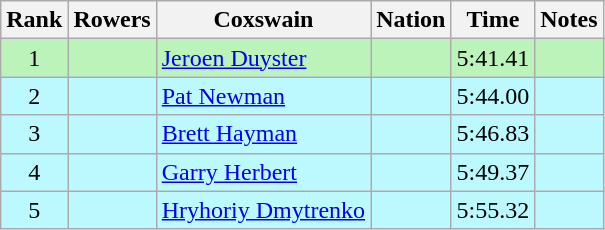<table class="wikitable sortable" style="text-align:center">
<tr>
<th>Rank</th>
<th>Rowers</th>
<th>Coxswain</th>
<th>Nation</th>
<th>Time</th>
<th>Notes</th>
</tr>
<tr bgcolor=bbf3bb>
<td>1</td>
<td></td>
<td align=left><a href='#'>Jeroen Duyster</a></td>
<td align=left></td>
<td>5:41.41</td>
<td></td>
</tr>
<tr bgcolor=bbf9ff>
<td>2</td>
<td></td>
<td align=left><a href='#'>Pat Newman</a></td>
<td align=left></td>
<td>5:44.00</td>
<td></td>
</tr>
<tr bgcolor=bbf9ff>
<td>3</td>
<td></td>
<td align=left><a href='#'>Brett Hayman</a></td>
<td align=left></td>
<td>5:46.83</td>
<td></td>
</tr>
<tr bgcolor=bbf9ff>
<td>4</td>
<td></td>
<td align=left><a href='#'>Garry Herbert</a></td>
<td align=left></td>
<td>5:49.37</td>
<td></td>
</tr>
<tr bgcolor=bbf9ff>
<td>5</td>
<td></td>
<td align=left><a href='#'>Hryhoriy Dmytrenko</a></td>
<td align=left></td>
<td>5:55.32</td>
<td></td>
</tr>
</table>
